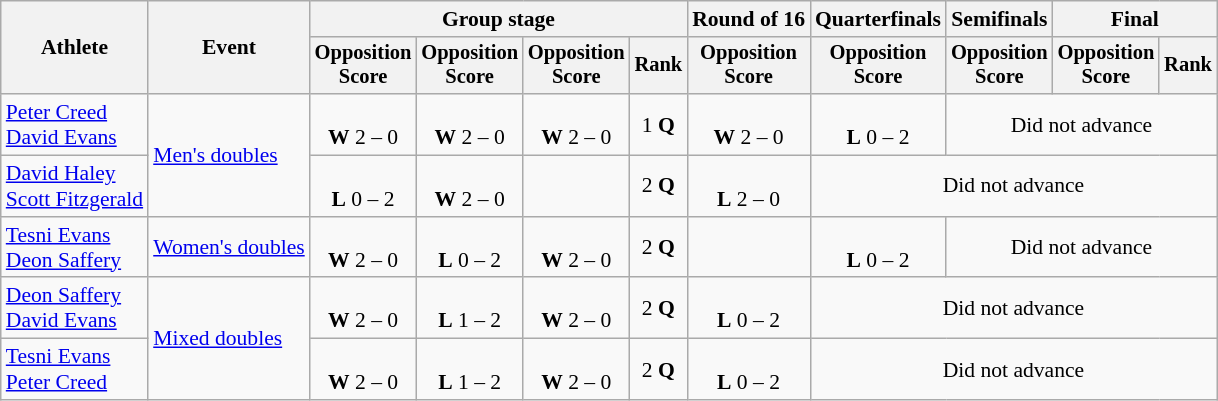<table class=wikitable style="font-size:90%">
<tr>
<th rowspan=2>Athlete</th>
<th rowspan=2>Event</th>
<th colspan=4>Group stage</th>
<th>Round of 16</th>
<th>Quarterfinals</th>
<th>Semifinals</th>
<th colspan=2>Final</th>
</tr>
<tr style="font-size:95%">
<th>Opposition<br>Score</th>
<th>Opposition<br>Score</th>
<th>Opposition<br>Score</th>
<th>Rank</th>
<th>Opposition<br>Score</th>
<th>Opposition<br>Score</th>
<th>Opposition<br>Score</th>
<th>Opposition<br>Score</th>
<th>Rank</th>
</tr>
<tr align=center>
<td align=left><a href='#'>Peter Creed</a><br><a href='#'>David Evans</a></td>
<td align=left rowspan=2><a href='#'>Men's doubles</a></td>
<td><br><strong>W</strong> 2 – 0</td>
<td><br><strong>W</strong> 2 – 0</td>
<td><br><strong>W</strong> 2 – 0</td>
<td>1 <strong>Q</strong></td>
<td><br><strong>W</strong> 2 – 0</td>
<td><br><strong>L</strong> 0 – 2</td>
<td colspan=3>Did not advance</td>
</tr>
<tr align=center>
<td align=left><a href='#'>David Haley</a><br><a href='#'>Scott Fitzgerald</a></td>
<td><br><strong>L</strong> 0 – 2</td>
<td><br><strong>W</strong> 2 – 0</td>
<td></td>
<td>2 <strong>Q</strong></td>
<td><br><strong>L</strong> 2 – 0</td>
<td colspan=4>Did not advance</td>
</tr>
<tr align=center>
<td align=left><a href='#'>Tesni Evans</a><br><a href='#'>Deon Saffery</a></td>
<td align=left><a href='#'>Women's doubles</a></td>
<td><br><strong>W</strong> 2 – 0</td>
<td><br><strong>L</strong> 0 – 2</td>
<td><br><strong>W</strong> 2 – 0</td>
<td>2 <strong>Q</strong></td>
<td></td>
<td><br><strong>L</strong> 0 – 2</td>
<td colspan=3>Did not advance</td>
</tr>
<tr align=center>
<td align=left><a href='#'>Deon Saffery</a><br><a href='#'>David Evans</a></td>
<td align=left rowspan=2><a href='#'>Mixed doubles</a></td>
<td><br><strong>W</strong> 2 – 0</td>
<td><br><strong>L</strong> 1 – 2</td>
<td><br><strong>W</strong> 2 – 0</td>
<td>2 <strong>Q</strong></td>
<td><br><strong>L</strong> 0 – 2</td>
<td colspan=4>Did not advance</td>
</tr>
<tr align=center>
<td align=left><a href='#'>Tesni Evans</a><br><a href='#'>Peter Creed</a></td>
<td><br><strong>W</strong> 2 – 0</td>
<td><br><strong>L</strong> 1 – 2</td>
<td><br><strong>W</strong> 2 – 0</td>
<td>2 <strong>Q</strong></td>
<td><br><strong>L</strong> 0 – 2</td>
<td colspan=4>Did not advance</td>
</tr>
</table>
